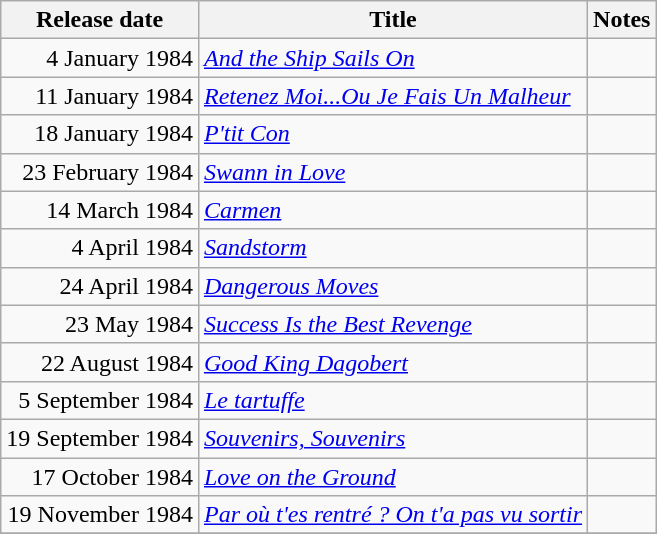<table class="wikitable sortable">
<tr>
<th scope="col">Release date</th>
<th>Title</th>
<th>Notes</th>
</tr>
<tr>
<td style="text-align:right;">4 January 1984</td>
<td><em><a href='#'>And the Ship Sails On</a></em></td>
<td></td>
</tr>
<tr>
<td style="text-align:right;">11 January 1984</td>
<td><em><a href='#'>Retenez Moi...Ou Je Fais Un Malheur</a></em></td>
<td></td>
</tr>
<tr>
<td style="text-align:right;">18 January 1984</td>
<td><em><a href='#'>P'tit Con</a></em></td>
<td></td>
</tr>
<tr>
<td style="text-align:right;">23 February 1984</td>
<td><em><a href='#'>Swann in Love</a></em></td>
<td></td>
</tr>
<tr>
<td style="text-align:right;">14 March 1984</td>
<td><em><a href='#'>Carmen</a></em></td>
<td></td>
</tr>
<tr>
<td style="text-align:right;">4 April 1984</td>
<td><em><a href='#'>Sandstorm</a></em></td>
<td></td>
</tr>
<tr>
<td style="text-align:right;">24 April 1984</td>
<td><em><a href='#'>Dangerous Moves</a></em></td>
<td></td>
</tr>
<tr>
<td style="text-align:right;">23 May 1984</td>
<td><em><a href='#'>Success Is the Best Revenge</a></em></td>
<td></td>
</tr>
<tr>
<td style="text-align:right;">22 August 1984</td>
<td><em><a href='#'>Good King Dagobert</a></em></td>
<td></td>
</tr>
<tr>
<td style="text-align:right;">5 September 1984</td>
<td><em><a href='#'>Le tartuffe</a></em></td>
<td></td>
</tr>
<tr>
<td style="text-align:right;">19 September 1984</td>
<td><em><a href='#'>Souvenirs, Souvenirs</a></em></td>
<td></td>
</tr>
<tr>
<td style="text-align:right;">17 October 1984</td>
<td><em><a href='#'>Love on the Ground</a></em></td>
<td></td>
</tr>
<tr>
<td style="text-align:right;">19 November 1984</td>
<td><em><a href='#'>Par où t'es rentré ? On t'a pas vu sortir</a></em></td>
<td></td>
</tr>
<tr>
</tr>
</table>
